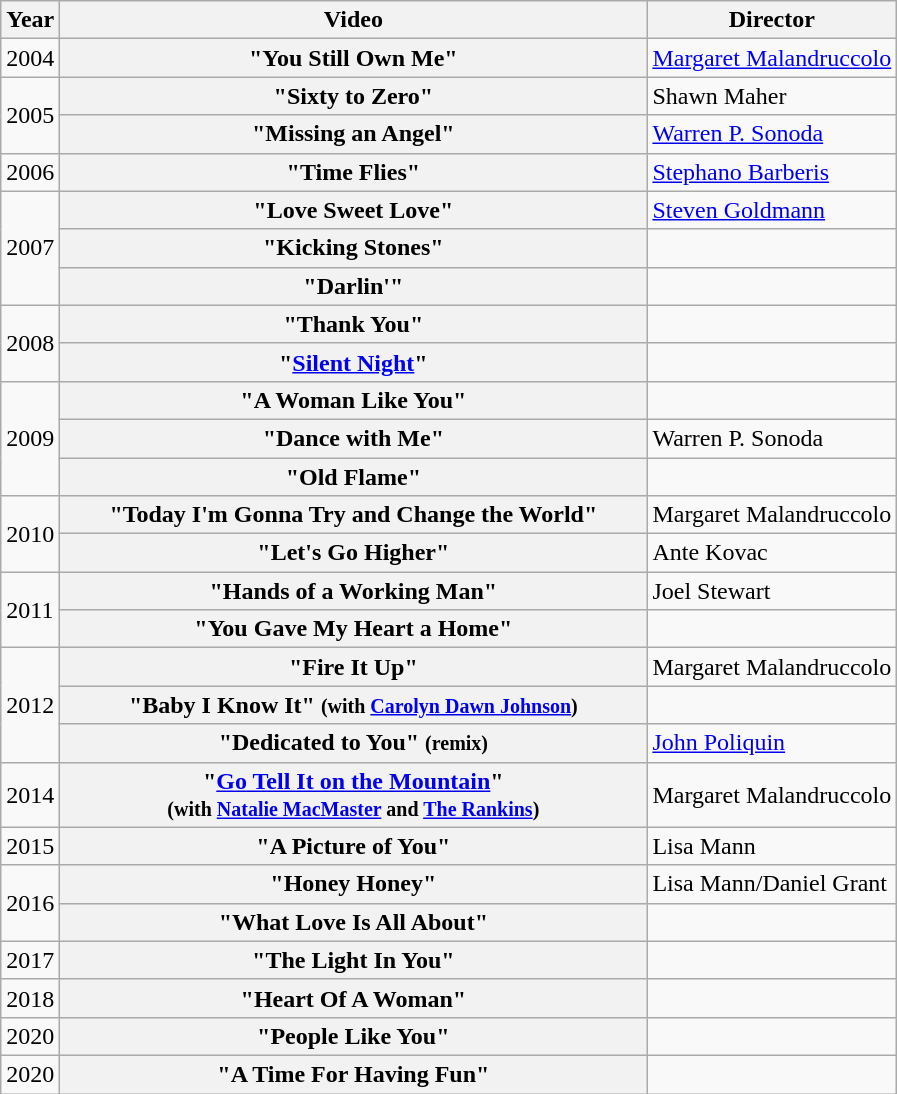<table class="wikitable plainrowheaders">
<tr>
<th>Year</th>
<th style="width:24em;">Video</th>
<th>Director</th>
</tr>
<tr>
<td>2004</td>
<th scope="row">"You Still Own Me"</th>
<td><a href='#'>Margaret Malandruccolo</a></td>
</tr>
<tr>
<td rowspan="2">2005</td>
<th scope="row">"Sixty to Zero"</th>
<td>Shawn Maher</td>
</tr>
<tr>
<th scope="row">"Missing an Angel"</th>
<td><a href='#'>Warren P. Sonoda</a></td>
</tr>
<tr>
<td>2006</td>
<th scope="row">"Time Flies"</th>
<td><a href='#'>Stephano Barberis</a></td>
</tr>
<tr>
<td rowspan="3">2007</td>
<th scope="row">"Love Sweet Love"</th>
<td><a href='#'>Steven Goldmann</a></td>
</tr>
<tr>
<th scope="row">"Kicking Stones"</th>
<td></td>
</tr>
<tr>
<th scope="row">"Darlin'"</th>
<td></td>
</tr>
<tr>
<td rowspan="2">2008</td>
<th scope="row">"Thank You"</th>
<td></td>
</tr>
<tr>
<th scope="row">"<a href='#'>Silent Night</a>"</th>
<td></td>
</tr>
<tr>
<td rowspan="3">2009</td>
<th scope="row">"A Woman Like You"</th>
<td></td>
</tr>
<tr>
<th scope="row">"Dance with Me"</th>
<td>Warren P. Sonoda</td>
</tr>
<tr>
<th scope="row">"Old Flame"</th>
<td></td>
</tr>
<tr>
<td rowspan="2">2010</td>
<th scope="row">"Today I'm Gonna Try and Change the World"</th>
<td>Margaret Malandruccolo</td>
</tr>
<tr>
<th scope="row">"Let's Go Higher"</th>
<td>Ante Kovac</td>
</tr>
<tr>
<td rowspan="2">2011</td>
<th scope="row">"Hands of a Working Man"</th>
<td>Joel Stewart</td>
</tr>
<tr>
<th scope="row">"You Gave My Heart a Home"</th>
<td></td>
</tr>
<tr>
<td rowspan="3">2012</td>
<th scope="row">"Fire It Up"</th>
<td>Margaret Malandruccolo</td>
</tr>
<tr>
<th scope="row">"Baby I Know It" <small>(with <a href='#'>Carolyn Dawn Johnson</a>)</small></th>
<td></td>
</tr>
<tr>
<th scope="row">"Dedicated to You" <small>(remix)</small></th>
<td><a href='#'>John Poliquin</a></td>
</tr>
<tr>
<td>2014</td>
<th scope="row">"<a href='#'>Go Tell It on the Mountain</a>"<br><small>(with <a href='#'>Natalie MacMaster</a> and <a href='#'>The Rankins</a>)</small></th>
<td>Margaret Malandruccolo</td>
</tr>
<tr>
<td>2015</td>
<th scope="row">"A Picture of You"</th>
<td>Lisa Mann</td>
</tr>
<tr>
<td rowspan="2">2016</td>
<th scope="row">"Honey Honey"</th>
<td>Lisa Mann/Daniel Grant</td>
</tr>
<tr>
<th scope="row">"What Love Is All About"</th>
<td></td>
</tr>
<tr>
<td>2017</td>
<th scope="row">"The Light In You"</th>
<td></td>
</tr>
<tr>
<td>2018</td>
<th scope="row">"Heart Of A Woman"</th>
<td></td>
</tr>
<tr>
<td>2020</td>
<th>"People Like You"</th>
<td></td>
</tr>
<tr>
<td>2020</td>
<th>"A Time For Having Fun"</th>
<td></td>
</tr>
</table>
